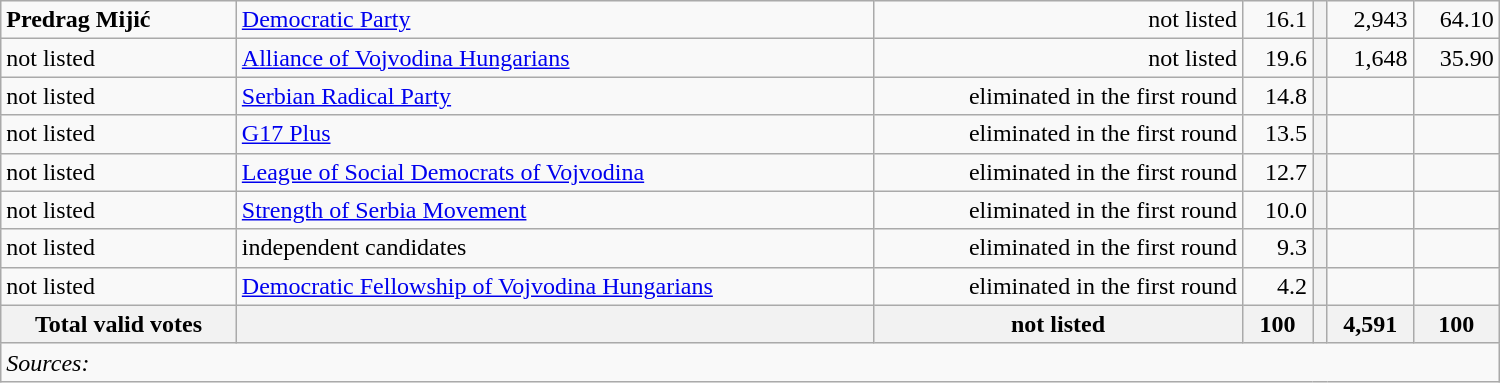<table style="width:1000px;" class="wikitable">
<tr>
<td align="left"><strong>Predrag Mijić</strong></td>
<td align="left"><a href='#'>Democratic Party</a></td>
<td align="right">not listed</td>
<td align="right">16.1</td>
<th align="left"></th>
<td align="right">2,943</td>
<td align="right">64.10</td>
</tr>
<tr>
<td align="left">not listed</td>
<td align="left"><a href='#'>Alliance of Vojvodina Hungarians</a></td>
<td align="right">not listed</td>
<td align="right">19.6</td>
<th align="left"></th>
<td align="right">1,648</td>
<td align="right">35.90</td>
</tr>
<tr>
<td align="left">not listed</td>
<td align="left"><a href='#'>Serbian Radical Party</a></td>
<td align="right">eliminated in the first round</td>
<td align="right">14.8</td>
<th align="left"></th>
<td align="right"></td>
<td align="right"></td>
</tr>
<tr>
<td align="left">not listed</td>
<td align="left"><a href='#'>G17 Plus</a></td>
<td align="right">eliminated in the first round</td>
<td align="right">13.5</td>
<th align="left"></th>
<td align="right"></td>
<td align="right"></td>
</tr>
<tr>
<td align="left">not listed</td>
<td align="left"><a href='#'>League of Social Democrats of Vojvodina</a></td>
<td align="right">eliminated in the first round</td>
<td align="right">12.7</td>
<th align="left"></th>
<td align="right"></td>
<td align="right"></td>
</tr>
<tr>
<td align="left">not listed</td>
<td align="left"><a href='#'>Strength of Serbia Movement</a></td>
<td align="right">eliminated in the first round</td>
<td align="right">10.0</td>
<th align="left"></th>
<td align="right"></td>
<td align="right"></td>
</tr>
<tr>
<td align="left">not listed</td>
<td align="left">independent candidates</td>
<td align="right">eliminated in the first round</td>
<td align="right">9.3</td>
<th align="left"></th>
<td align="right"></td>
<td align="right"></td>
</tr>
<tr>
<td align="left">not listed</td>
<td align="left"><a href='#'>Democratic Fellowship of Vojvodina Hungarians</a></td>
<td align="right">eliminated in the first round</td>
<td align="right">4.2</td>
<th align="left"></th>
<td align="right"></td>
<td align="right"></td>
</tr>
<tr>
<th align="left">Total valid votes</th>
<th align="left"></th>
<th align="right">not listed</th>
<th align="right">100</th>
<th align="left"></th>
<th align="right">4,591</th>
<th align="right">100</th>
</tr>
<tr>
<td colspan=7><em>Sources: </em></td>
</tr>
</table>
